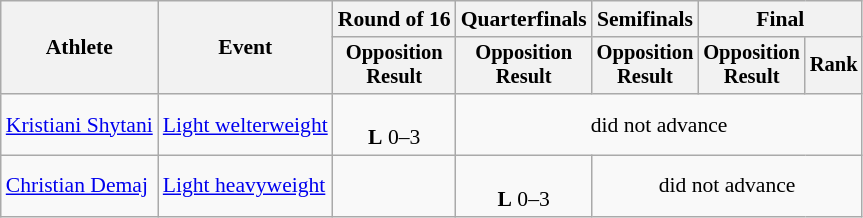<table class="wikitable" style="font-size:90%">
<tr>
<th rowspan=2>Athlete</th>
<th rowspan=2>Event</th>
<th>Round of 16</th>
<th>Quarterfinals</th>
<th>Semifinals</th>
<th colspan=2>Final</th>
</tr>
<tr style="font-size:95%">
<th>Opposition<br>Result</th>
<th>Opposition<br>Result</th>
<th>Opposition<br>Result</th>
<th>Opposition<br>Result</th>
<th>Rank</th>
</tr>
<tr align=center>
<td align=left><a href='#'>Kristiani Shytani</a></td>
<td align=left><a href='#'>Light welterweight</a></td>
<td><br><strong>L</strong> 0–3</td>
<td colspan=4>did not advance</td>
</tr>
<tr align=center>
<td align=left><a href='#'>Christian Demaj</a></td>
<td align=left><a href='#'>Light heavyweight</a></td>
<td></td>
<td><br><strong>L</strong> 0–3</td>
<td colspan=3>did not advance</td>
</tr>
</table>
